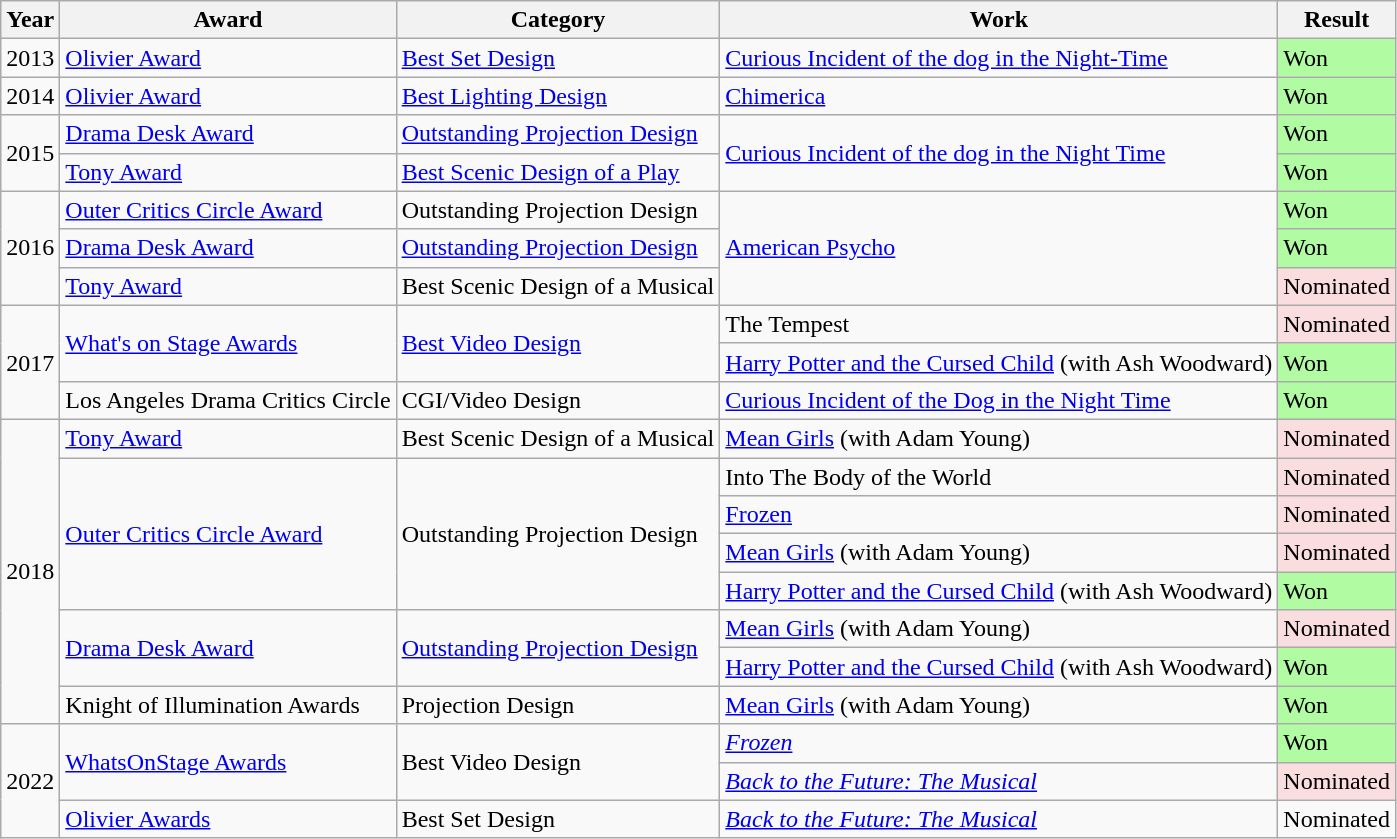<table class="wikitable">
<tr>
<th>Year</th>
<th>Award</th>
<th>Category</th>
<th>Work</th>
<th>Result</th>
</tr>
<tr>
<td>2013</td>
<td><a href='#'>Olivier Award</a></td>
<td><a href='#'>Best Set Design</a></td>
<td><a href='#'>Curious Incident of the dog in the Night-Time</a></td>
<td style="background: #B1FBA3; colour: black;">Won</td>
</tr>
<tr>
<td>2014</td>
<td><a href='#'>Olivier Award</a></td>
<td><a href='#'>Best Lighting Design</a></td>
<td><a href='#'>Chimerica</a></td>
<td style="background: #B1FBA3; colour: black;">Won</td>
</tr>
<tr>
<td rowspan="2">2015</td>
<td><a href='#'>Drama Desk Award</a></td>
<td><a href='#'>Outstanding Projection Design</a></td>
<td rowspan="2"><a href='#'>Curious Incident of the dog in the Night Time</a></td>
<td style="background: #B1FBA3; colour: black;">Won</td>
</tr>
<tr>
<td><a href='#'>Tony Award</a></td>
<td><a href='#'>Best Scenic Design of a Play</a></td>
<td style="background: #B1FBA3; colour: black;">Won</td>
</tr>
<tr>
<td rowspan="3">2016</td>
<td><a href='#'>Outer Critics Circle Award</a></td>
<td>Outstanding Projection Design</td>
<td rowspan="3"><a href='#'>American Psycho</a></td>
<td style="background: #B1FBA3; colour: black;">Won</td>
</tr>
<tr>
<td><a href='#'>Drama Desk Award</a></td>
<td><a href='#'>Outstanding Projection Design</a></td>
<td style="background: #B1FBA3; colour: black;">Won</td>
</tr>
<tr>
<td><a href='#'>Tony Award</a></td>
<td>Best Scenic Design of a Musical</td>
<td style="background: #FADEDF; colour: black;">Nominated</td>
</tr>
<tr>
<td rowspan="3">2017</td>
<td rowspan="2"><a href='#'>What's on Stage Awards</a></td>
<td rowspan="2"><a href='#'>Best Video Design</a></td>
<td>The Tempest</td>
<td style="background: #FADEDF; colour: black;">Nominated</td>
</tr>
<tr>
<td><a href='#'>Harry Potter and the Cursed Child</a> (with Ash Woodward)</td>
<td style="background: #B1FBA3; colour: black;">Won</td>
</tr>
<tr>
<td>Los Angeles Drama Critics Circle</td>
<td>CGI/Video Design</td>
<td><a href='#'>Curious Incident of the Dog in the Night Time</a></td>
<td style="background: #B1FBA3; colour: black;">Won</td>
</tr>
<tr>
<td rowspan="8">2018</td>
<td><a href='#'>Tony Award</a></td>
<td>Best Scenic Design of a Musical</td>
<td><a href='#'>Mean Girls</a> (with Adam Young)</td>
<td style="background: #FADEDF; colour: black;">Nominated</td>
</tr>
<tr>
<td rowspan="4"><a href='#'>Outer Critics Circle Award</a></td>
<td rowspan="4">Outstanding Projection Design</td>
<td>Into The Body of the World</td>
<td style="background: #FADEDF; colour: black;">Nominated</td>
</tr>
<tr>
<td><a href='#'>Frozen</a></td>
<td style="background: #FADEDF; colour: black;">Nominated</td>
</tr>
<tr>
<td><a href='#'>Mean Girls</a> (with Adam Young)</td>
<td style="background: #FADEDF; colour: black;">Nominated</td>
</tr>
<tr>
<td><a href='#'>Harry Potter and the Cursed Child</a> (with Ash Woodward)</td>
<td style="background: #B1FBA3; colour: black;">Won</td>
</tr>
<tr>
<td rowspan="2"><a href='#'>Drama Desk Award</a></td>
<td rowspan="2"><a href='#'>Outstanding Projection Design</a></td>
<td><a href='#'>Mean Girls</a> (with Adam Young)</td>
<td style="background: #FADEDF; colour: black;">Nominated</td>
</tr>
<tr>
<td><a href='#'>Harry Potter and the Cursed Child</a> (with Ash Woodward)</td>
<td style="background: #B1FBA3; colour: black;">Won</td>
</tr>
<tr>
<td>Knight of Illumination Awards</td>
<td>Projection Design</td>
<td><a href='#'>Mean Girls</a> (with Adam Young)</td>
<td style="background: #B1FBA3; colour: black;">Won</td>
</tr>
<tr>
<td rowspan="3">2022</td>
<td rowspan=2><a href='#'>WhatsOnStage Awards</a></td>
<td rowspan=2>Best Video Design</td>
<td><em><a href='#'>Frozen</a></em></td>
<td style="background: #B1FBA3; colour: black;">Won</td>
</tr>
<tr>
<td><em><a href='#'>Back to the Future: The Musical</a></em></td>
<td style="background: #FADEDF; colour: black;">Nominated</td>
</tr>
<tr>
<td><a href='#'>Olivier Awards</a></td>
<td>Best Set Design</td>
<td><em><a href='#'>Back to the Future: The Musical</a></em></td>
<td>Nominated</td>
</tr>
</table>
